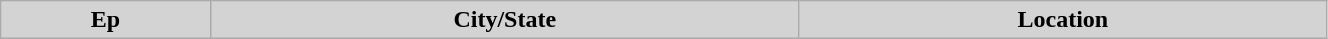<table class="wikitable" style="width:70%;">
<tr>
<th style="background:lightgrey; color:black; width=5%">Ep</th>
<th style="background:lightgrey; color:black; width=45%">City/State</th>
<th style="background:lightgrey; color:black; width=15%">Location<br>






</th>
</tr>
</table>
